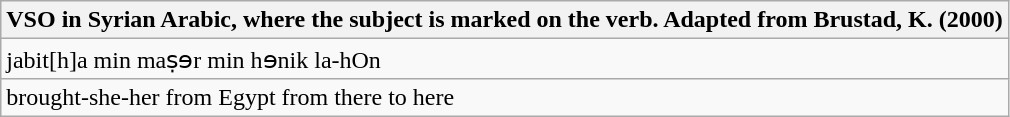<table class="wikitable">
<tr>
<th>VSO in Syrian Arabic, where the subject is marked on the verb. Adapted from Brustad, K. (2000)</th>
</tr>
<tr>
<td>jabit[h]a              min maṣɘr min hɘnik la-hOn</td>
</tr>
<tr>
<td>brought-she-her from Egypt from there to here</td>
</tr>
</table>
